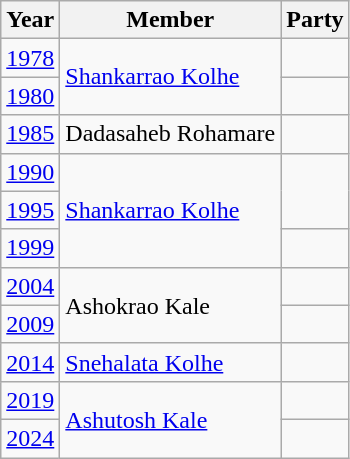<table class="wikitable">
<tr>
<th>Year</th>
<th>Member</th>
<th colspan=2>Party</th>
</tr>
<tr>
<td><a href='#'>1978</a></td>
<td rowspan=2><a href='#'>Shankarrao Kolhe</a></td>
<td></td>
</tr>
<tr>
<td><a href='#'>1980</a></td>
<td></td>
</tr>
<tr>
<td><a href='#'>1985</a></td>
<td>Dadasaheb Rohamare</td>
<td></td>
</tr>
<tr>
<td><a href='#'>1990</a></td>
<td rowspan=3><a href='#'>Shankarrao Kolhe</a></td>
</tr>
<tr>
<td><a href='#'>1995</a></td>
</tr>
<tr>
<td><a href='#'>1999</a></td>
<td></td>
</tr>
<tr>
<td><a href='#'>2004</a></td>
<td rowspan=2>Ashokrao Kale</td>
<td></td>
</tr>
<tr>
<td><a href='#'>2009</a></td>
</tr>
<tr>
<td><a href='#'>2014</a></td>
<td><a href='#'>Snehalata Kolhe</a></td>
<td></td>
</tr>
<tr>
<td><a href='#'>2019</a></td>
<td Rowspan=2><a href='#'>Ashutosh Kale</a></td>
<td></td>
</tr>
<tr>
<td><a href='#'>2024</a></td>
</tr>
</table>
